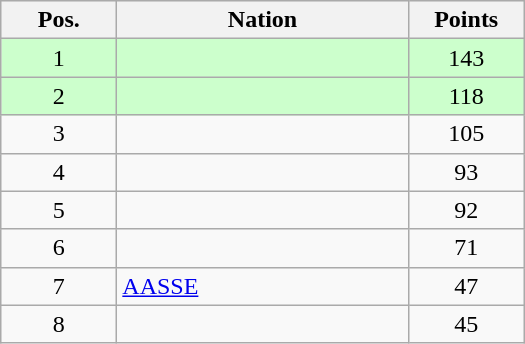<table class="wikitable gauche" cellspacing="1" style="width:350px;">
<tr style="background:#efefef; text-align:center;">
<th style="width:70px;">Pos.</th>
<th>Nation</th>
<th style="width:70px;">Points</th>
</tr>
<tr style="vertical-align:top; text-align:center; background:#ccffcc;">
<td>1</td>
<td style="text-align:left;"></td>
<td>143</td>
</tr>
<tr style="vertical-align:top; text-align:center; background:#ccffcc;">
<td>2</td>
<td style="text-align:left;"></td>
<td>118</td>
</tr>
<tr style="vertical-align:top; text-align:center;">
<td>3</td>
<td style="text-align:left;"></td>
<td>105</td>
</tr>
<tr style="vertical-align:top; text-align:center;">
<td>4</td>
<td style="text-align:left;"></td>
<td>93</td>
</tr>
<tr style="vertical-align:top; text-align:center;">
<td>5</td>
<td style="text-align:left;"></td>
<td>92</td>
</tr>
<tr style="vertical-align:top; text-align:center;">
<td>6</td>
<td style="text-align:left;"></td>
<td>71</td>
</tr>
<tr style="vertical-align:top; text-align:center;">
<td>7</td>
<td style="text-align:left;"> <a href='#'>AASSE</a></td>
<td>47</td>
</tr>
<tr style="vertical-align:top; text-align:center;">
<td>8</td>
<td style="text-align:left;"></td>
<td>45</td>
</tr>
</table>
